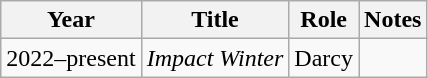<table class="wikitable sortable">
<tr>
<th>Year</th>
<th>Title</th>
<th>Role</th>
<th class="unsortable">Notes</th>
</tr>
<tr>
<td>2022–present</td>
<td data-sort-value="Missing Postman, The"><em>Impact Winter</em></td>
<td>Darcy</td>
<td></td>
</tr>
</table>
